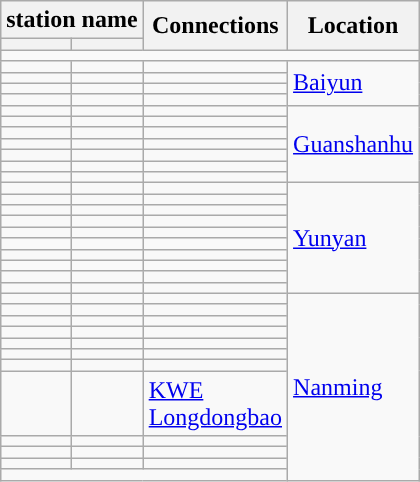<table class="wikitable">
<tr>
<th colspan="2">station name</th>
<th rowspan="2">Connections<br></th>
<th rowspan="2">Location</th>
</tr>
<tr>
<th></th>
<th></th>
</tr>
<tr style="background:#">
<td colspan = "7"></td>
</tr>
<tr>
<td></td>
<td></td>
<td></td>
<td rowspan="4"><a href='#'>Baiyun</a></td>
</tr>
<tr>
<td></td>
<td></td>
<td></td>
</tr>
<tr>
<td></td>
<td></td>
<td></td>
</tr>
<tr>
<td></td>
<td></td>
<td></td>
</tr>
<tr>
<td></td>
<td></td>
<td></td>
<td rowspan="7"><a href='#'>Guanshanhu</a></td>
</tr>
<tr>
<td></td>
<td></td>
<td></td>
</tr>
<tr>
<td></td>
<td></td>
<td></td>
</tr>
<tr>
<td></td>
<td></td>
<td></td>
</tr>
<tr>
<td></td>
<td></td>
<td></td>
</tr>
<tr>
<td></td>
<td></td>
<td></td>
</tr>
<tr>
<td></td>
<td></td>
<td></td>
</tr>
<tr>
<td></td>
<td></td>
<td></td>
<td rowspan="10"><a href='#'>Yunyan</a></td>
</tr>
<tr>
<td></td>
<td></td>
<td></td>
</tr>
<tr>
<td></td>
<td></td>
<td></td>
</tr>
<tr>
<td></td>
<td></td>
<td></td>
</tr>
<tr>
<td></td>
<td></td>
<td></td>
</tr>
<tr>
<td></td>
<td></td>
<td></td>
</tr>
<tr>
<td></td>
<td></td>
<td></td>
</tr>
<tr>
<td></td>
<td></td>
<td></td>
</tr>
<tr>
<td></td>
<td></td>
<td></td>
</tr>
<tr>
<td></td>
<td></td>
<td></td>
</tr>
<tr>
<td></td>
<td></td>
<td></td>
<td rowspan="12"><a href='#'>Nanming</a></td>
</tr>
<tr>
<td></td>
<td></td>
<td></td>
</tr>
<tr>
<td></td>
<td></td>
<td></td>
</tr>
<tr>
<td></td>
<td></td>
<td></td>
</tr>
<tr>
<td></td>
<td></td>
<td></td>
</tr>
<tr>
<td></td>
<td></td>
<td></td>
</tr>
<tr>
<td></td>
<td></td>
<td></td>
</tr>
<tr>
<td></td>
<td></td>
<td> <a href='#'>KWE</a><br> <a href='#'>Longdongbao</a></td>
</tr>
<tr>
<td></td>
<td></td>
<td></td>
</tr>
<tr>
<td></td>
<td></td>
<td></td>
</tr>
<tr>
<td></td>
<td></td>
<td></td>
</tr>
<tr style="background:#">
<td colspan = "7"></td>
</tr>
</table>
